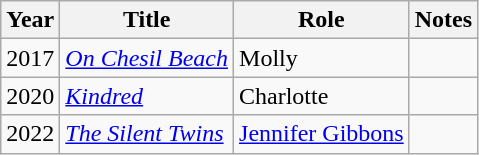<table class="wikitable" border="1">
<tr>
<th>Year</th>
<th>Title</th>
<th>Role</th>
<th>Notes</th>
</tr>
<tr>
<td>2017</td>
<td><em><a href='#'>On Chesil Beach</a></em></td>
<td>Molly</td>
<td></td>
</tr>
<tr>
<td>2020</td>
<td><em><a href='#'>Kindred</a></em></td>
<td>Charlotte</td>
<td></td>
</tr>
<tr>
<td>2022</td>
<td><em><a href='#'>The Silent Twins</a></em></td>
<td><a href='#'>Jennifer Gibbons</a></td>
<td></td>
</tr>
</table>
